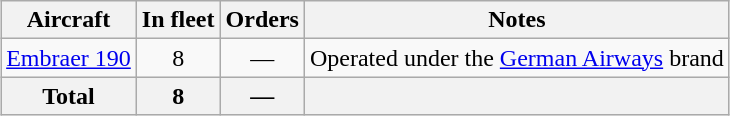<table class="wikitable" style="margin:0.5em auto; text-align:center">
<tr>
<th>Aircraft</th>
<th>In fleet</th>
<th>Orders</th>
<th>Notes</th>
</tr>
<tr>
<td><a href='#'>Embraer 190</a></td>
<td>8</td>
<td>—</td>
<td>Operated under the <a href='#'>German Airways</a> brand</td>
</tr>
<tr>
<th>Total</th>
<th>8</th>
<th>—</th>
<th></th>
</tr>
</table>
